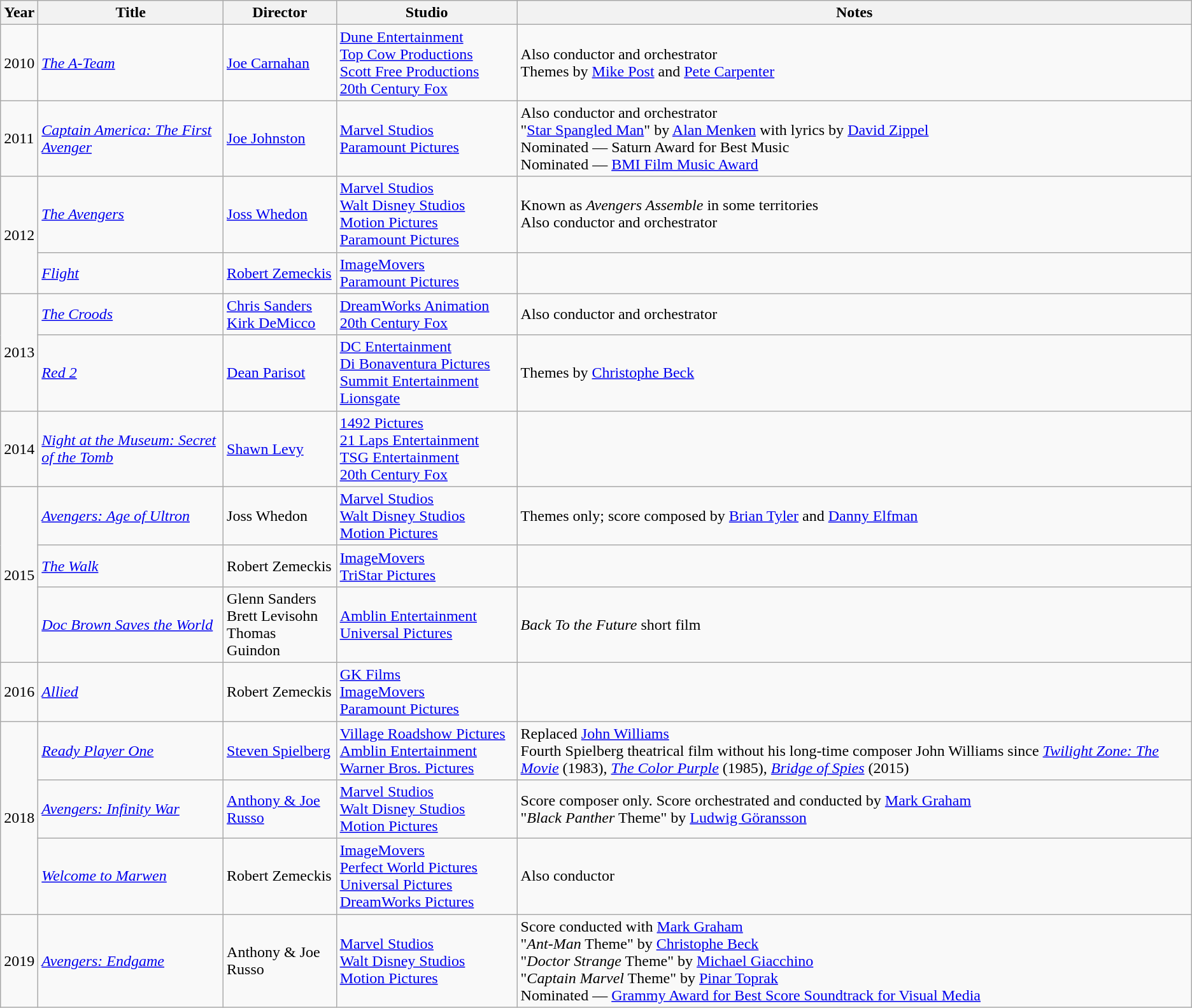<table class="wikitable sortable">
<tr>
<th>Year</th>
<th>Title</th>
<th>Director</th>
<th>Studio</th>
<th>Notes</th>
</tr>
<tr>
<td>2010</td>
<td><em><a href='#'>The A-Team</a></em></td>
<td><a href='#'>Joe Carnahan</a></td>
<td><a href='#'>Dune Entertainment</a><br><a href='#'>Top Cow Productions</a><br><a href='#'>Scott Free Productions</a><br><a href='#'>20th Century Fox</a></td>
<td>Also conductor and orchestrator <br> Themes by <a href='#'>Mike Post</a> and <a href='#'>Pete Carpenter</a></td>
</tr>
<tr>
<td>2011</td>
<td><em><a href='#'>Captain America: The First Avenger</a></em></td>
<td><a href='#'>Joe Johnston</a></td>
<td><a href='#'>Marvel Studios</a><br><a href='#'>Paramount Pictures</a></td>
<td>Also conductor and orchestrator<br>"<a href='#'>Star Spangled Man</a>" by <a href='#'>Alan Menken</a> with lyrics by <a href='#'>David Zippel</a><br>Nominated — Saturn Award for Best Music<br>Nominated — <a href='#'>BMI Film Music Award</a></td>
</tr>
<tr>
<td rowspan=2>2012</td>
<td><em><a href='#'>The Avengers</a></em></td>
<td><a href='#'>Joss Whedon</a></td>
<td><a href='#'>Marvel Studios</a><br><a href='#'>Walt Disney Studios Motion Pictures</a><br><a href='#'>Paramount Pictures</a></td>
<td>Known as <em>Avengers Assemble</em> in some territories<br>Also conductor and orchestrator</td>
</tr>
<tr>
<td><em><a href='#'>Flight</a></em></td>
<td><a href='#'>Robert Zemeckis</a></td>
<td><a href='#'>ImageMovers</a><br><a href='#'>Paramount Pictures</a></td>
<td></td>
</tr>
<tr>
<td rowspan=2>2013</td>
<td><em><a href='#'>The Croods</a></em></td>
<td><a href='#'>Chris Sanders</a><br><a href='#'>Kirk DeMicco</a></td>
<td><a href='#'>DreamWorks Animation</a><br><a href='#'>20th Century Fox</a></td>
<td>Also conductor and orchestrator</td>
</tr>
<tr>
<td><em><a href='#'>Red 2</a></em></td>
<td><a href='#'>Dean Parisot</a></td>
<td><a href='#'>DC Entertainment</a><br><a href='#'>Di Bonaventura Pictures</a><br><a href='#'>Summit Entertainment</a><br><a href='#'>Lionsgate</a></td>
<td>Themes by <a href='#'>Christophe Beck</a></td>
</tr>
<tr>
<td>2014</td>
<td><em><a href='#'>Night at the Museum: Secret of the Tomb</a></em></td>
<td><a href='#'>Shawn Levy</a></td>
<td><a href='#'>1492 Pictures</a><br><a href='#'>21 Laps Entertainment</a><br><a href='#'>TSG Entertainment</a><br><a href='#'>20th Century Fox</a></td>
<td></td>
</tr>
<tr>
<td rowspan=3>2015</td>
<td><em><a href='#'>Avengers: Age of Ultron</a></em></td>
<td>Joss Whedon</td>
<td><a href='#'>Marvel Studios</a><br><a href='#'>Walt Disney Studios Motion Pictures</a></td>
<td>Themes only; score composed by <a href='#'>Brian Tyler</a> and <a href='#'>Danny Elfman</a></td>
</tr>
<tr>
<td><em><a href='#'>The Walk</a></em></td>
<td>Robert Zemeckis</td>
<td><a href='#'>ImageMovers</a><br><a href='#'>TriStar Pictures</a></td>
<td></td>
</tr>
<tr>
<td><em><a href='#'>Doc Brown Saves the World</a></em></td>
<td>Glenn Sanders<br>Brett Levisohn<br>Thomas Guindon</td>
<td><a href='#'>Amblin Entertainment</a><br><a href='#'>Universal Pictures</a></td>
<td><em>Back To the Future</em> short film</td>
</tr>
<tr>
<td>2016</td>
<td><em><a href='#'>Allied</a></em></td>
<td>Robert Zemeckis</td>
<td><a href='#'>GK Films</a><br><a href='#'>ImageMovers</a><br><a href='#'>Paramount Pictures</a></td>
<td></td>
</tr>
<tr>
<td rowspan=3>2018</td>
<td><em><a href='#'>Ready Player One</a></em></td>
<td><a href='#'>Steven Spielberg</a></td>
<td><a href='#'>Village Roadshow Pictures</a><br><a href='#'>Amblin Entertainment</a><br><a href='#'>Warner Bros. Pictures</a></td>
<td>Replaced <a href='#'>John Williams</a><br>Fourth Spielberg theatrical film without his long-time composer John Williams since <em><a href='#'>Twilight Zone: The Movie</a></em> (1983), <em><a href='#'>The Color Purple</a></em> (1985), <em><a href='#'>Bridge of Spies</a></em> (2015)</td>
</tr>
<tr>
<td><em><a href='#'>Avengers: Infinity War</a></em></td>
<td><a href='#'>Anthony & Joe Russo</a></td>
<td><a href='#'>Marvel Studios</a><br><a href='#'>Walt Disney Studios Motion Pictures</a></td>
<td>Score composer only. Score orchestrated and conducted by <a href='#'>Mark Graham</a><br>"<em>Black Panther</em> Theme" by <a href='#'>Ludwig Göransson</a></td>
</tr>
<tr>
<td><em><a href='#'>Welcome to Marwen</a></em></td>
<td>Robert Zemeckis</td>
<td><a href='#'>ImageMovers</a><br><a href='#'>Perfect World Pictures</a><br><a href='#'>Universal Pictures</a><br><a href='#'>DreamWorks Pictures</a></td>
<td>Also conductor</td>
</tr>
<tr>
<td>2019</td>
<td><em><a href='#'>Avengers: Endgame</a></em></td>
<td>Anthony & Joe Russo</td>
<td><a href='#'>Marvel Studios</a><br><a href='#'>Walt Disney Studios Motion Pictures</a></td>
<td>Score conducted with <a href='#'>Mark Graham</a><br>"<em>Ant-Man</em> Theme" by <a href='#'>Christophe Beck</a><br>"<em>Doctor Strange</em> Theme" by <a href='#'>Michael Giacchino</a><br>"<em>Captain Marvel</em> Theme" by <a href='#'>Pinar Toprak</a><br>Nominated — <a href='#'>Grammy Award for Best Score Soundtrack for Visual Media</a></td>
</tr>
</table>
